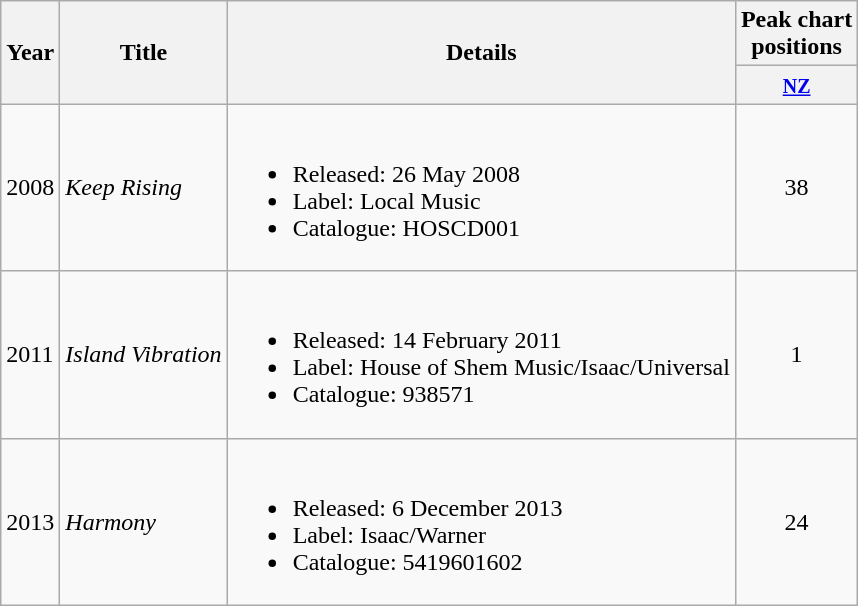<table class="wikitable plainrowheaders">
<tr>
<th rowspan="2">Year</th>
<th rowspan="2">Title</th>
<th rowspan="2">Details</th>
<th>Peak chart<br>positions</th>
</tr>
<tr>
<th><small><a href='#'>NZ</a></small></th>
</tr>
<tr>
<td>2008</td>
<td><em>Keep Rising</em></td>
<td><br><ul><li>Released: 26 May 2008</li><li>Label: Local Music</li><li>Catalogue: HOSCD001</li></ul></td>
<td align="center">38</td>
</tr>
<tr>
<td>2011</td>
<td><em>Island Vibration</em></td>
<td><br><ul><li>Released: 14 February 2011</li><li>Label: House of Shem Music/Isaac/Universal</li><li>Catalogue: 938571</li></ul></td>
<td align="center">1</td>
</tr>
<tr>
<td>2013</td>
<td><em>Harmony</em></td>
<td><br><ul><li>Released: 6 December 2013</li><li>Label: Isaac/Warner</li><li>Catalogue: 5419601602</li></ul></td>
<td align="center">24</td>
</tr>
</table>
